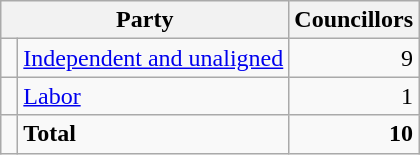<table class="wikitable">
<tr>
<th colspan="2">Party</th>
<th>Councillors</th>
</tr>
<tr>
<td> </td>
<td><a href='#'>Independent and unaligned</a></td>
<td align=right>9</td>
</tr>
<tr>
<td> </td>
<td><a href='#'>Labor</a></td>
<td align=right>1</td>
</tr>
<tr>
<td></td>
<td><strong>Total</strong></td>
<td align=right><strong>10</strong></td>
</tr>
</table>
